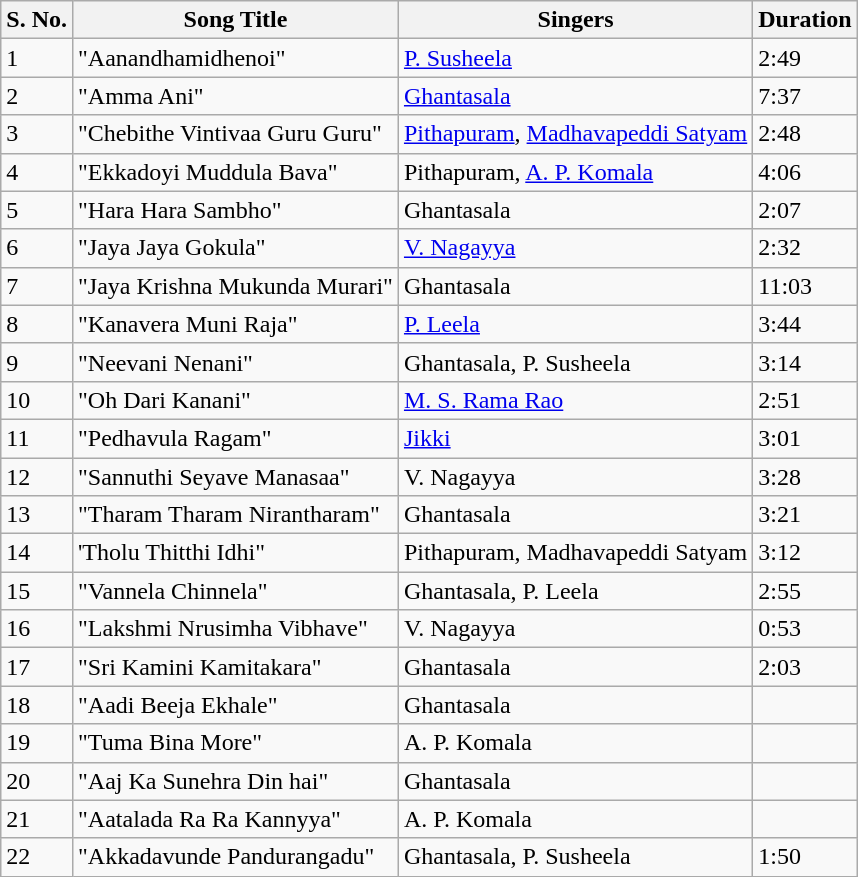<table class="wikitable">
<tr>
<th>S. No.</th>
<th>Song Title</th>
<th>Singers</th>
<th>Duration</th>
</tr>
<tr>
<td>1</td>
<td>"Aanandhamidhenoi"</td>
<td><a href='#'>P. Susheela</a></td>
<td>2:49</td>
</tr>
<tr>
<td>2</td>
<td>"Amma Ani"</td>
<td><a href='#'>Ghantasala</a></td>
<td>7:37</td>
</tr>
<tr>
<td>3</td>
<td>"Chebithe Vintivaa Guru Guru"</td>
<td><a href='#'>Pithapuram</a>, <a href='#'>Madhavapeddi Satyam</a></td>
<td>2:48</td>
</tr>
<tr>
<td>4</td>
<td>"Ekkadoyi Muddula Bava"</td>
<td>Pithapuram, <a href='#'>A. P. Komala</a></td>
<td>4:06</td>
</tr>
<tr>
<td>5</td>
<td>"Hara Hara Sambho"</td>
<td>Ghantasala</td>
<td>2:07</td>
</tr>
<tr>
<td>6</td>
<td>"Jaya Jaya Gokula"</td>
<td><a href='#'>V. Nagayya</a></td>
<td>2:32</td>
</tr>
<tr>
<td>7</td>
<td>"Jaya Krishna Mukunda Murari"</td>
<td>Ghantasala</td>
<td>11:03</td>
</tr>
<tr>
<td>8</td>
<td>"Kanavera Muni Raja"</td>
<td><a href='#'>P. Leela</a></td>
<td>3:44</td>
</tr>
<tr>
<td>9</td>
<td>"Neevani Nenani"</td>
<td>Ghantasala, P. Susheela</td>
<td>3:14</td>
</tr>
<tr>
<td>10</td>
<td>"Oh Dari Kanani"</td>
<td><a href='#'>M. S. Rama Rao</a></td>
<td>2:51</td>
</tr>
<tr>
<td>11</td>
<td>"Pedhavula Ragam"</td>
<td><a href='#'>Jikki</a></td>
<td>3:01</td>
</tr>
<tr>
<td>12</td>
<td>"Sannuthi Seyave Manasaa"</td>
<td>V. Nagayya</td>
<td>3:28</td>
</tr>
<tr>
<td>13</td>
<td>"Tharam Tharam Nirantharam"</td>
<td>Ghantasala</td>
<td>3:21</td>
</tr>
<tr>
<td>14</td>
<td>'Tholu Thitthi Idhi"</td>
<td>Pithapuram, Madhavapeddi Satyam</td>
<td>3:12</td>
</tr>
<tr>
<td>15</td>
<td>"Vannela Chinnela"</td>
<td>Ghantasala, P. Leela</td>
<td>2:55</td>
</tr>
<tr>
<td>16</td>
<td>"Lakshmi Nrusimha Vibhave"</td>
<td>V. Nagayya</td>
<td>0:53</td>
</tr>
<tr>
<td>17</td>
<td>"Sri Kamini Kamitakara"</td>
<td>Ghantasala</td>
<td>2:03</td>
</tr>
<tr>
<td>18</td>
<td>"Aadi Beeja Ekhale"</td>
<td>Ghantasala</td>
<td></td>
</tr>
<tr>
<td>19</td>
<td>"Tuma Bina More"</td>
<td>A. P. Komala</td>
<td></td>
</tr>
<tr>
<td>20</td>
<td>"Aaj Ka Sunehra Din hai"</td>
<td>Ghantasala</td>
<td></td>
</tr>
<tr>
<td>21</td>
<td>"Aatalada Ra Ra Kannyya"</td>
<td>A. P. Komala</td>
<td></td>
</tr>
<tr>
<td>22</td>
<td>"Akkadavunde Pandurangadu"</td>
<td>Ghantasala, P. Susheela</td>
<td>1:50</td>
</tr>
</table>
